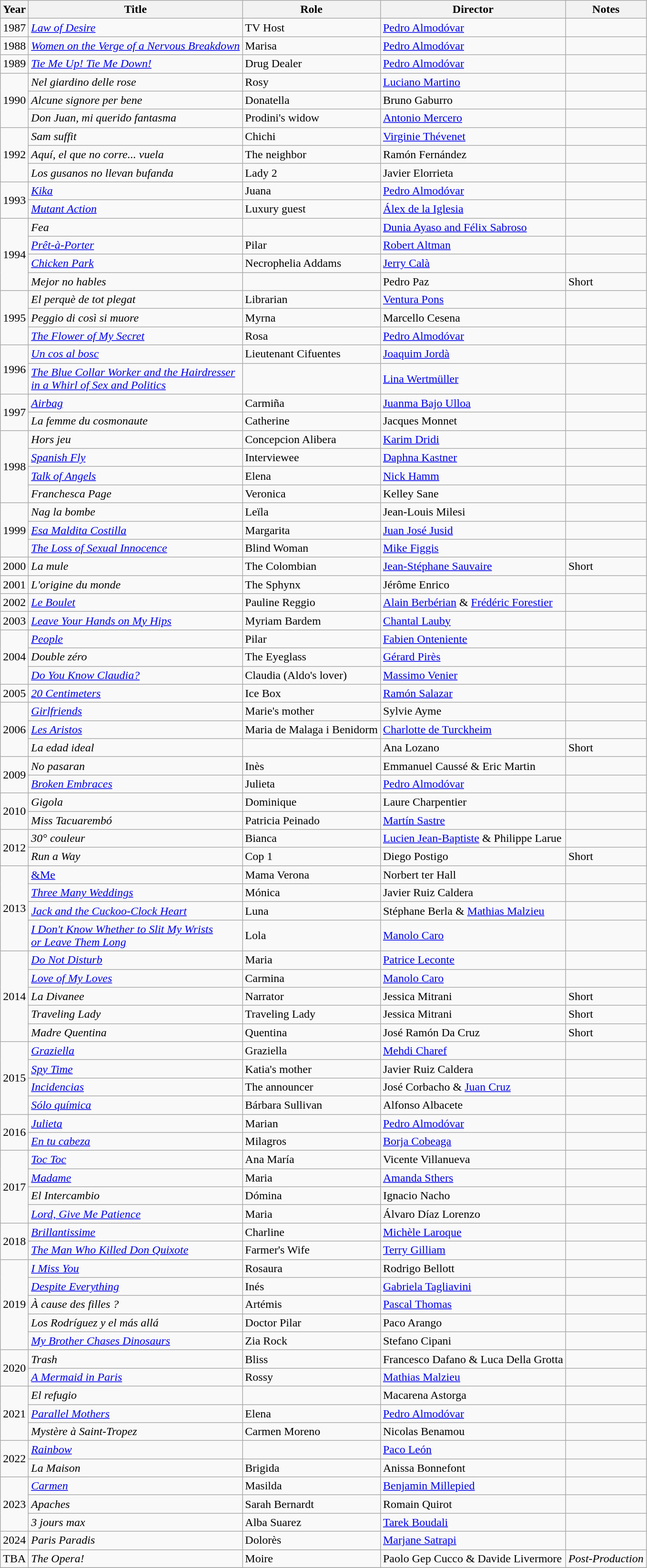<table class="wikitable">
<tr>
<th>Year</th>
<th>Title</th>
<th>Role</th>
<th>Director</th>
<th>Notes</th>
</tr>
<tr>
<td>1987</td>
<td><em><a href='#'>Law of Desire</a></em></td>
<td>TV Host</td>
<td><a href='#'>Pedro Almodóvar</a></td>
<td></td>
</tr>
<tr>
<td>1988</td>
<td><em><a href='#'>Women on the Verge of a Nervous Breakdown</a></em></td>
<td>Marisa</td>
<td><a href='#'>Pedro Almodóvar</a></td>
<td></td>
</tr>
<tr>
<td>1989</td>
<td><em><a href='#'>Tie Me Up! Tie Me Down!</a></em></td>
<td>Drug Dealer</td>
<td><a href='#'>Pedro Almodóvar</a></td>
<td></td>
</tr>
<tr>
<td rowspan=3>1990</td>
<td><em>Nel giardino delle rose</em></td>
<td>Rosy</td>
<td><a href='#'>Luciano Martino</a></td>
<td></td>
</tr>
<tr>
<td><em>Alcune signore per bene</em></td>
<td>Donatella</td>
<td>Bruno Gaburro</td>
<td></td>
</tr>
<tr>
<td><em>Don Juan, mi querido fantasma</em></td>
<td>Prodini's widow</td>
<td><a href='#'>Antonio Mercero</a></td>
<td></td>
</tr>
<tr>
<td rowspan=3>1992</td>
<td><em>Sam suffit</em></td>
<td>Chichi</td>
<td><a href='#'>Virginie Thévenet</a></td>
<td></td>
</tr>
<tr>
<td><em>Aquí, el que no corre... vuela</em></td>
<td>The neighbor</td>
<td>Ramón Fernández</td>
<td></td>
</tr>
<tr>
<td><em>Los gusanos no llevan bufanda</em></td>
<td>Lady 2</td>
<td>Javier Elorrieta</td>
<td></td>
</tr>
<tr>
<td rowspan=2>1993</td>
<td><em><a href='#'>Kika</a></em></td>
<td>Juana</td>
<td><a href='#'>Pedro Almodóvar</a></td>
<td></td>
</tr>
<tr>
<td><em><a href='#'>Mutant Action</a></em></td>
<td>Luxury guest</td>
<td><a href='#'>Álex de la Iglesia</a></td>
<td></td>
</tr>
<tr>
<td rowspan=4>1994</td>
<td><em>Fea</em></td>
<td></td>
<td><a href='#'>Dunia Ayaso and Félix Sabroso</a></td>
<td></td>
</tr>
<tr>
<td><em><a href='#'>Prêt-à-Porter</a></em></td>
<td>Pilar</td>
<td><a href='#'>Robert Altman</a></td>
<td></td>
</tr>
<tr>
<td><em><a href='#'>Chicken Park</a></em></td>
<td>Necrophelia Addams</td>
<td><a href='#'>Jerry Calà</a></td>
<td></td>
</tr>
<tr>
<td><em>Mejor no hables</em></td>
<td></td>
<td>Pedro Paz</td>
<td>Short</td>
</tr>
<tr>
<td rowspan=3>1995</td>
<td><em>El perquè de tot plegat</em></td>
<td>Librarian</td>
<td><a href='#'>Ventura Pons</a></td>
<td></td>
</tr>
<tr>
<td><em>Peggio di così si muore</em></td>
<td>Myrna</td>
<td>Marcello Cesena</td>
<td></td>
</tr>
<tr>
<td><em><a href='#'>The Flower of My Secret</a></em></td>
<td>Rosa</td>
<td><a href='#'>Pedro Almodóvar</a></td>
<td></td>
</tr>
<tr>
<td rowspan=2>1996</td>
<td><em><a href='#'>Un cos al bosc</a></em></td>
<td>Lieutenant Cifuentes</td>
<td><a href='#'>Joaquim Jordà</a></td>
<td></td>
</tr>
<tr>
<td><em><a href='#'>The Blue Collar Worker and the Hairdresser<br> in a Whirl of Sex and Politics</a></em></td>
<td></td>
<td><a href='#'>Lina Wertmüller</a></td>
<td></td>
</tr>
<tr>
<td rowspan=2>1997</td>
<td><em><a href='#'>Airbag</a></em></td>
<td>Carmiña</td>
<td><a href='#'>Juanma Bajo Ulloa</a></td>
<td></td>
</tr>
<tr>
<td><em>La femme du cosmonaute</em></td>
<td>Catherine</td>
<td>Jacques Monnet</td>
<td></td>
</tr>
<tr>
<td rowspan=4>1998</td>
<td><em>Hors jeu</em></td>
<td>Concepcion Alibera</td>
<td><a href='#'>Karim Dridi</a></td>
<td></td>
</tr>
<tr>
<td><em><a href='#'>Spanish Fly</a></em></td>
<td>Interviewee</td>
<td><a href='#'>Daphna Kastner</a></td>
<td></td>
</tr>
<tr>
<td><em><a href='#'>Talk of Angels</a></em></td>
<td>Elena</td>
<td><a href='#'>Nick Hamm</a></td>
<td></td>
</tr>
<tr>
<td><em>Franchesca Page</em></td>
<td>Veronica</td>
<td>Kelley Sane</td>
<td></td>
</tr>
<tr>
<td rowspan=3>1999</td>
<td><em>Nag la bombe</em></td>
<td>Leïla</td>
<td>Jean-Louis Milesi</td>
<td></td>
</tr>
<tr>
<td><em><a href='#'>Esa Maldita Costilla</a></em></td>
<td>Margarita</td>
<td><a href='#'>Juan José Jusid</a></td>
<td></td>
</tr>
<tr>
<td><em><a href='#'>The Loss of Sexual Innocence</a></em></td>
<td>Blind Woman</td>
<td><a href='#'>Mike Figgis</a></td>
<td></td>
</tr>
<tr>
<td>2000</td>
<td><em>La mule</em></td>
<td>The Colombian</td>
<td><a href='#'>Jean-Stéphane Sauvaire</a></td>
<td>Short</td>
</tr>
<tr>
<td>2001</td>
<td><em>L'origine du monde</em></td>
<td>The Sphynx</td>
<td>Jérôme Enrico</td>
<td></td>
</tr>
<tr>
<td>2002</td>
<td><em><a href='#'>Le Boulet</a></em></td>
<td>Pauline Reggio</td>
<td><a href='#'>Alain Berbérian</a> & <a href='#'>Frédéric Forestier</a></td>
<td></td>
</tr>
<tr>
<td>2003</td>
<td><em><a href='#'>Leave Your Hands on My Hips</a></em></td>
<td>Myriam Bardem</td>
<td><a href='#'>Chantal Lauby</a></td>
<td></td>
</tr>
<tr>
<td rowspan=3>2004</td>
<td><em><a href='#'>People</a></em></td>
<td>Pilar</td>
<td><a href='#'>Fabien Onteniente</a></td>
<td></td>
</tr>
<tr>
<td><em>Double zéro</em></td>
<td>The Eyeglass</td>
<td><a href='#'>Gérard Pirès</a></td>
<td></td>
</tr>
<tr>
<td><em><a href='#'>Do You Know Claudia?</a></em></td>
<td>Claudia (Aldo's lover)</td>
<td><a href='#'>Massimo Venier</a></td>
<td></td>
</tr>
<tr>
<td>2005</td>
<td><em><a href='#'>20 Centimeters</a></em></td>
<td>Ice Box</td>
<td><a href='#'>Ramón Salazar</a></td>
<td></td>
</tr>
<tr>
<td rowspan=3>2006</td>
<td><em><a href='#'>Girlfriends</a></em></td>
<td>Marie's mother</td>
<td>Sylvie Ayme</td>
<td></td>
</tr>
<tr>
<td><em><a href='#'>Les Aristos</a></em></td>
<td>Maria de Malaga i Benidorm</td>
<td><a href='#'>Charlotte de Turckheim</a></td>
<td></td>
</tr>
<tr>
<td><em>La edad ideal</em></td>
<td></td>
<td>Ana Lozano</td>
<td>Short</td>
</tr>
<tr>
<td rowspan=2>2009</td>
<td><em>No pasaran</em></td>
<td>Inès</td>
<td>Emmanuel Caussé & Eric Martin</td>
<td></td>
</tr>
<tr>
<td><em><a href='#'>Broken Embraces</a></em></td>
<td>Julieta</td>
<td><a href='#'>Pedro Almodóvar</a></td>
<td></td>
</tr>
<tr>
<td rowspan=2>2010</td>
<td><em>Gigola</em></td>
<td>Dominique</td>
<td>Laure Charpentier</td>
<td></td>
</tr>
<tr>
<td><em>Miss Tacuarembó</em></td>
<td>Patricia Peinado</td>
<td><a href='#'>Martín Sastre</a></td>
<td></td>
</tr>
<tr>
<td rowspan=2>2012</td>
<td><em>30° couleur</em></td>
<td>Bianca</td>
<td><a href='#'>Lucien Jean-Baptiste</a> & Philippe Larue</td>
<td></td>
</tr>
<tr>
<td><em>Run a Way</em></td>
<td>Cop 1</td>
<td>Diego Postigo</td>
<td>Short</td>
</tr>
<tr>
<td rowspan=4>2013</td>
<td><a href='#'>&Me</a></td>
<td>Mama Verona</td>
<td>Norbert ter Hall</td>
<td></td>
</tr>
<tr>
<td><em><a href='#'>Three Many Weddings</a></em></td>
<td>Mónica</td>
<td>Javier Ruiz Caldera</td>
<td></td>
</tr>
<tr>
<td><em><a href='#'>Jack and the Cuckoo-Clock Heart</a></em></td>
<td>Luna</td>
<td>Stéphane Berla & <a href='#'>Mathias Malzieu</a></td>
<td></td>
</tr>
<tr>
<td><em><a href='#'>I Don't Know Whether to Slit My Wrists<br> or Leave Them Long</a></em></td>
<td>Lola</td>
<td><a href='#'>Manolo Caro</a></td>
<td></td>
</tr>
<tr>
<td rowspan=5>2014</td>
<td><em><a href='#'>Do Not Disturb</a></em></td>
<td>Maria</td>
<td><a href='#'>Patrice Leconte</a></td>
<td></td>
</tr>
<tr>
<td><em><a href='#'>Love of My Loves</a></em></td>
<td>Carmina</td>
<td><a href='#'>Manolo Caro</a></td>
<td></td>
</tr>
<tr>
<td><em>La Divanee</em></td>
<td>Narrator</td>
<td>Jessica Mitrani</td>
<td>Short</td>
</tr>
<tr>
<td><em>Traveling Lady</em></td>
<td>Traveling Lady</td>
<td>Jessica Mitrani</td>
<td>Short</td>
</tr>
<tr>
<td><em>Madre Quentina</em></td>
<td>Quentina</td>
<td>José Ramón Da Cruz</td>
<td>Short</td>
</tr>
<tr>
<td rowspan=4>2015</td>
<td><em><a href='#'>Graziella</a></em></td>
<td>Graziella</td>
<td><a href='#'>Mehdi Charef</a></td>
<td></td>
</tr>
<tr>
<td><em><a href='#'>Spy Time</a></em></td>
<td>Katia's mother</td>
<td>Javier Ruiz Caldera</td>
<td></td>
</tr>
<tr>
<td><em><a href='#'>Incidencias</a></em></td>
<td>The announcer</td>
<td>José Corbacho & <a href='#'>Juan Cruz</a></td>
<td></td>
</tr>
<tr>
<td><em><a href='#'>Sólo química</a></em></td>
<td>Bárbara Sullivan</td>
<td>Alfonso Albacete</td>
<td></td>
</tr>
<tr>
<td rowspan=2>2016</td>
<td><em><a href='#'>Julieta</a></em></td>
<td>Marian</td>
<td><a href='#'>Pedro Almodóvar</a></td>
<td></td>
</tr>
<tr>
<td><em><a href='#'>En tu cabeza</a></em></td>
<td>Milagros</td>
<td><a href='#'>Borja Cobeaga</a></td>
<td></td>
</tr>
<tr>
<td rowspan=4>2017</td>
<td><em><a href='#'>Toc Toc</a></em></td>
<td>Ana María</td>
<td>Vicente Villanueva</td>
<td></td>
</tr>
<tr>
<td><em><a href='#'>Madame</a></em></td>
<td>Maria</td>
<td><a href='#'>Amanda Sthers</a></td>
<td></td>
</tr>
<tr>
<td><em>El Intercambio</em></td>
<td>Dómina</td>
<td>Ignacio Nacho</td>
<td></td>
</tr>
<tr>
<td><em><a href='#'>Lord, Give Me Patience</a></em></td>
<td>Maria</td>
<td>Álvaro Díaz Lorenzo</td>
<td></td>
</tr>
<tr>
<td rowspan=2>2018</td>
<td><em><a href='#'>Brillantissime</a></em></td>
<td>Charline</td>
<td><a href='#'>Michèle Laroque</a></td>
<td></td>
</tr>
<tr>
<td><em><a href='#'>The Man Who Killed Don Quixote</a></em></td>
<td>Farmer's Wife</td>
<td><a href='#'>Terry Gilliam</a></td>
<td></td>
</tr>
<tr>
<td rowspan=5>2019</td>
<td><em><a href='#'>I Miss You</a></em></td>
<td>Rosaura</td>
<td>Rodrigo Bellott</td>
<td></td>
</tr>
<tr>
<td><em><a href='#'>Despite Everything</a></em></td>
<td>Inés</td>
<td><a href='#'>Gabriela Tagliavini</a></td>
<td></td>
</tr>
<tr>
<td><em>À cause des filles ?</em></td>
<td>Artémis</td>
<td><a href='#'>Pascal Thomas</a></td>
<td></td>
</tr>
<tr>
<td><em>Los Rodríguez y el más allá</em></td>
<td>Doctor Pilar</td>
<td>Paco Arango</td>
<td></td>
</tr>
<tr>
<td><em><a href='#'>My Brother Chases Dinosaurs</a></em></td>
<td>Zia Rock</td>
<td>Stefano Cipani</td>
<td></td>
</tr>
<tr>
<td rowspan=2>2020</td>
<td><em>Trash</em></td>
<td>Bliss</td>
<td>Francesco Dafano & Luca Della Grotta</td>
<td></td>
</tr>
<tr>
<td><em><a href='#'>A Mermaid in Paris</a></em></td>
<td>Rossy</td>
<td><a href='#'>Mathias Malzieu</a></td>
<td></td>
</tr>
<tr>
<td rowspan=3>2021</td>
<td><em>El refugio</em></td>
<td></td>
<td>Macarena Astorga</td>
<td></td>
</tr>
<tr>
<td><em><a href='#'>Parallel Mothers</a></em></td>
<td>Elena</td>
<td><a href='#'>Pedro Almodóvar</a></td>
<td></td>
</tr>
<tr>
<td><em>Mystère à Saint-Tropez</em></td>
<td>Carmen Moreno</td>
<td>Nicolas Benamou</td>
<td></td>
</tr>
<tr>
<td rowspan=2>2022</td>
<td><em><a href='#'>Rainbow</a></em></td>
<td></td>
<td><a href='#'>Paco León</a></td>
<td></td>
</tr>
<tr>
<td><em>La Maison</em></td>
<td>Brigida</td>
<td>Anissa Bonnefont</td>
<td></td>
</tr>
<tr>
<td rowspan=3>2023</td>
<td><em><a href='#'>Carmen</a></em></td>
<td>Masilda</td>
<td><a href='#'>Benjamin Millepied</a></td>
<td></td>
</tr>
<tr>
<td><em>Apaches</em></td>
<td>Sarah Bernardt</td>
<td>Romain Quirot</td>
<td></td>
</tr>
<tr>
<td><em>3 jours max</em></td>
<td>Alba Suarez</td>
<td><a href='#'>Tarek Boudali</a></td>
<td></td>
</tr>
<tr>
<td>2024</td>
<td><em>Paris Paradis</em></td>
<td>Dolorès</td>
<td><a href='#'>Marjane Satrapi</a></td>
<td></td>
</tr>
<tr>
<td rowspan=1>TBA</td>
<td><em>The Opera!</em></td>
<td>Moire</td>
<td>Paolo Gep Cucco & Davide Livermore</td>
<td><em>Post-Production</em></td>
</tr>
<tr>
</tr>
</table>
